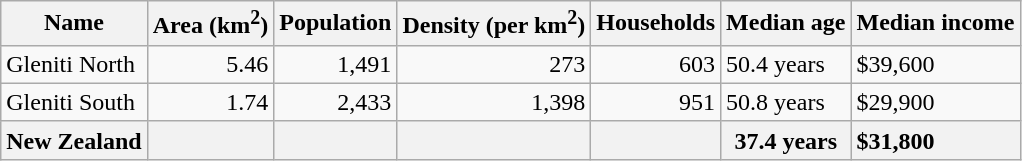<table class="wikitable">
<tr>
<th>Name</th>
<th>Area (km<sup>2</sup>)</th>
<th>Population</th>
<th>Density (per km<sup>2</sup>)</th>
<th>Households</th>
<th>Median age</th>
<th>Median income</th>
</tr>
<tr>
<td>Gleniti North</td>
<td style="text-align:right;">5.46</td>
<td style="text-align:right;">1,491</td>
<td style="text-align:right;">273</td>
<td style="text-align:right;">603</td>
<td>50.4 years</td>
<td>$39,600</td>
</tr>
<tr>
<td>Gleniti South</td>
<td style="text-align:right;">1.74</td>
<td style="text-align:right;">2,433</td>
<td style="text-align:right;">1,398</td>
<td style="text-align:right;">951</td>
<td>50.8 years</td>
<td>$29,900</td>
</tr>
<tr>
<th>New Zealand</th>
<th></th>
<th></th>
<th></th>
<th></th>
<th>37.4 years</th>
<th style="text-align:left;">$31,800</th>
</tr>
</table>
